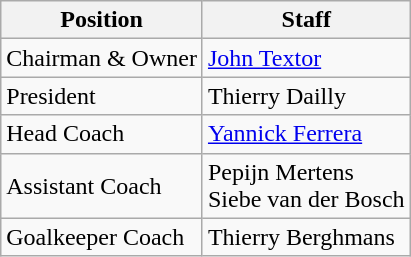<table class="wikitable">
<tr>
<th>Position</th>
<th>Staff</th>
</tr>
<tr>
<td>Chairman & Owner</td>
<td> <a href='#'>John Textor</a></td>
</tr>
<tr>
<td>President</td>
<td> Thierry Dailly</td>
</tr>
<tr>
<td>Head Coach</td>
<td> <a href='#'>Yannick Ferrera</a></td>
</tr>
<tr>
<td>Assistant Coach</td>
<td> Pepijn Mertens <br>  Siebe van der Bosch</td>
</tr>
<tr>
<td>Goalkeeper Coach</td>
<td> Thierry Berghmans</td>
</tr>
</table>
